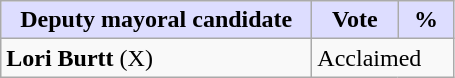<table class="wikitable">
<tr>
<th style="background:#ddf; width:200px;">Deputy mayoral candidate</th>
<th style="background:#ddf; width:50px;">Vote</th>
<th style="background:#ddf; width:30px;">%</th>
</tr>
<tr>
<td><strong>Lori Burtt</strong> (X)</td>
<td colspan="2">Acclaimed</td>
</tr>
</table>
